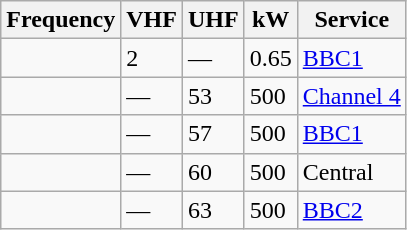<table class="wikitable sortable">
<tr>
<th>Frequency</th>
<th>VHF</th>
<th>UHF</th>
<th>kW</th>
<th>Service</th>
</tr>
<tr>
<td></td>
<td>2</td>
<td>—</td>
<td>0.65</td>
<td><a href='#'>BBC1</a></td>
</tr>
<tr>
<td></td>
<td>—</td>
<td>53</td>
<td>500</td>
<td><a href='#'>Channel 4</a></td>
</tr>
<tr>
<td></td>
<td>—</td>
<td>57</td>
<td>500</td>
<td><a href='#'>BBC1</a></td>
</tr>
<tr>
<td></td>
<td>—</td>
<td>60</td>
<td>500</td>
<td>Central</td>
</tr>
<tr>
<td></td>
<td>—</td>
<td>63</td>
<td>500</td>
<td><a href='#'>BBC2</a></td>
</tr>
</table>
